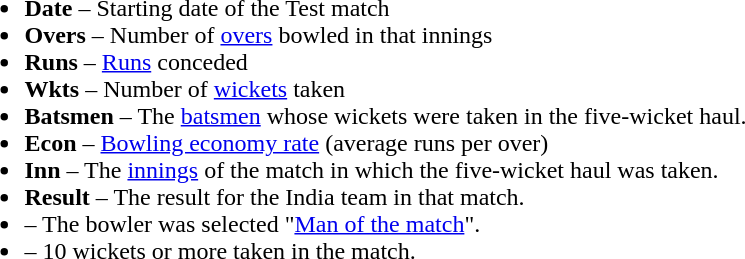<table>
<tr>
<td valign="top"><br><ul><li><strong>Date</strong> – Starting date of the Test match</li><li><strong>Overs</strong> – Number of <a href='#'>overs</a> bowled in that innings</li><li><strong>Runs</strong> – <a href='#'>Runs</a> conceded</li><li><strong>Wkts</strong> – Number of <a href='#'>wickets</a> taken</li><li><strong>Batsmen</strong> – The <a href='#'>batsmen</a> whose wickets were taken in the five-wicket haul.</li><li><strong>Econ</strong> – <a href='#'>Bowling economy rate</a> (average runs per over)</li><li><strong>Inn</strong> – The <a href='#'>innings</a> of the match in which the five-wicket haul was taken.</li><li><strong>Result</strong> – The result for the India team in that match.</li><li> – The bowler was selected "<a href='#'>Man of the match</a>".</li><li> – 10 wickets or more taken in the match.</li></ul></td>
</tr>
</table>
